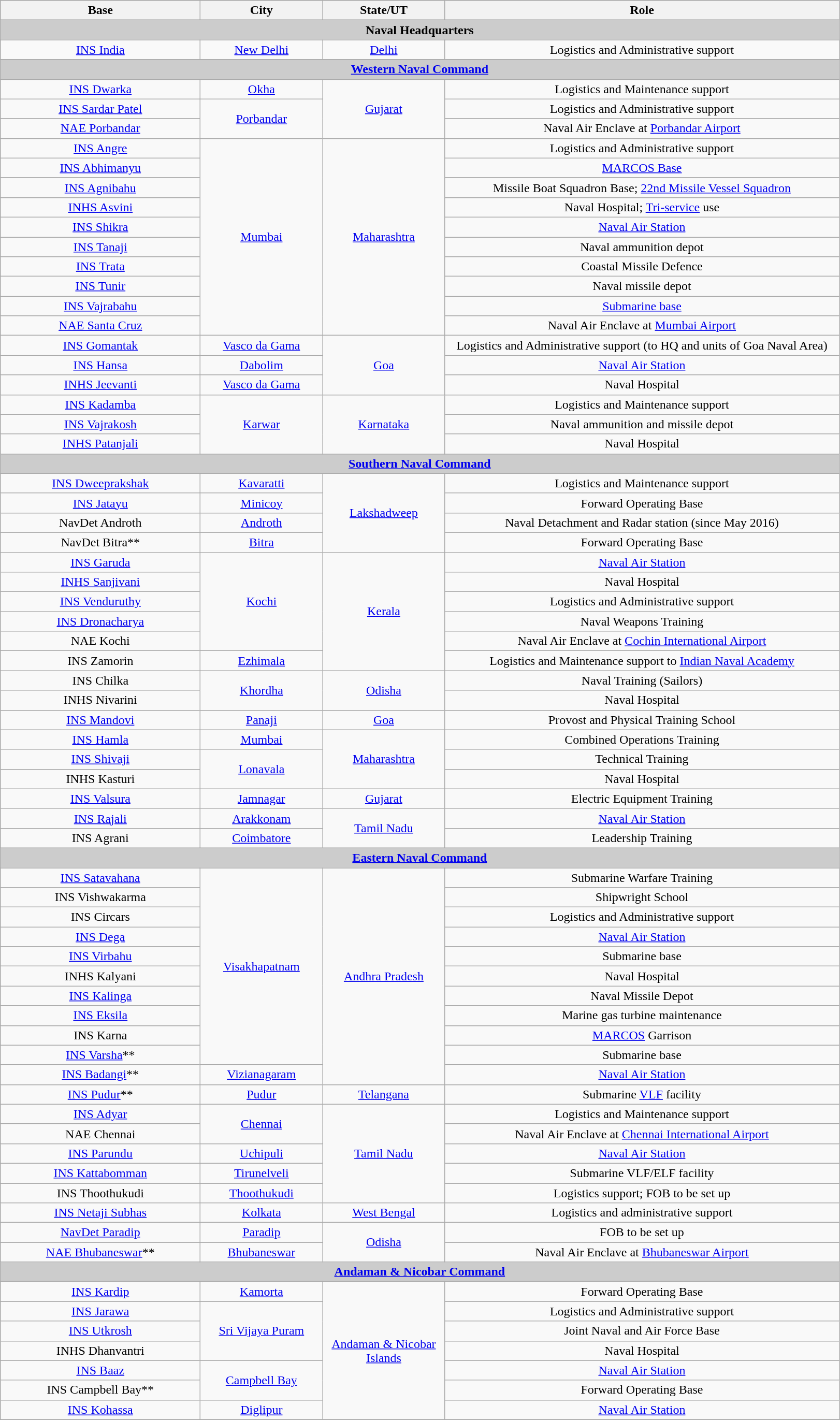<table class="wikitable sortable" style="text-align:center">
<tr style="background:#cccccc">
<th scope="col" style="width: 250px;">Base</th>
<th scope="col" style="width: 150px;">City</th>
<th scope="col" style="width: 150px;">State/UT</th>
<th scope="col" style="width: 500px;">Role</th>
</tr>
<tr class="sortbottom" style="background-color:#CCCCCC; font-weight:bold;">
<td colspan="4">Naval Headquarters</td>
</tr>
<tr>
<td><a href='#'>INS India</a></td>
<td><a href='#'>New Delhi</a></td>
<td><a href='#'>Delhi</a></td>
<td>Logistics and Administrative support</td>
</tr>
<tr>
</tr>
<tr class="sortbottom" style="background-color:#CCCCCC; font-weight:bold;">
<td colspan="4"><a href='#'>Western Naval Command</a></td>
</tr>
<tr>
<td><a href='#'>INS Dwarka</a></td>
<td><a href='#'>Okha</a></td>
<td rowspan="3"><a href='#'>Gujarat</a></td>
<td>Logistics and Maintenance support</td>
</tr>
<tr>
<td><a href='#'>INS Sardar Patel</a></td>
<td rowspan="2"><a href='#'>Porbandar</a></td>
<td>Logistics and Administrative support</td>
</tr>
<tr>
<td><a href='#'>NAE Porbandar</a></td>
<td>Naval Air Enclave at <a href='#'>Porbandar Airport</a></td>
</tr>
<tr>
<td><a href='#'>INS Angre</a></td>
<td rowspan="10"><a href='#'>Mumbai</a></td>
<td rowspan="10"><a href='#'>Maharashtra</a></td>
<td>Logistics and Administrative support</td>
</tr>
<tr>
<td><a href='#'>INS Abhimanyu</a></td>
<td><a href='#'>MARCOS Base</a></td>
</tr>
<tr>
<td><a href='#'>INS Agnibahu</a></td>
<td>Missile Boat Squadron Base; <a href='#'>22nd Missile Vessel Squadron</a></td>
</tr>
<tr>
<td><a href='#'>INHS Asvini</a></td>
<td>Naval Hospital; <a href='#'>Tri-service</a> use</td>
</tr>
<tr>
<td><a href='#'>INS Shikra</a></td>
<td><a href='#'>Naval Air Station</a></td>
</tr>
<tr>
<td><a href='#'>INS Tanaji</a></td>
<td>Naval ammunition depot</td>
</tr>
<tr>
<td><a href='#'>INS Trata</a></td>
<td>Coastal Missile Defence</td>
</tr>
<tr>
<td><a href='#'>INS Tunir</a></td>
<td>Naval missile depot</td>
</tr>
<tr>
<td><a href='#'>INS Vajrabahu</a></td>
<td><a href='#'>Submarine base</a></td>
</tr>
<tr>
<td><a href='#'>NAE Santa Cruz</a></td>
<td>Naval Air Enclave at <a href='#'>Mumbai Airport</a></td>
</tr>
<tr>
<td><a href='#'>INS Gomantak</a></td>
<td><a href='#'>Vasco da Gama</a></td>
<td rowspan="3"><a href='#'>Goa</a></td>
<td>Logistics and Administrative support (to HQ and units of Goa Naval Area)</td>
</tr>
<tr>
<td><a href='#'>INS Hansa</a></td>
<td><a href='#'>Dabolim</a></td>
<td><a href='#'>Naval Air Station</a></td>
</tr>
<tr>
<td><a href='#'>INHS Jeevanti</a></td>
<td><a href='#'>Vasco da Gama</a></td>
<td>Naval Hospital</td>
</tr>
<tr>
<td><a href='#'>INS Kadamba</a></td>
<td rowspan="3"><a href='#'>Karwar</a></td>
<td rowspan="3"><a href='#'>Karnataka</a></td>
<td>Logistics and Maintenance support</td>
</tr>
<tr>
<td><a href='#'>INS Vajrakosh</a></td>
<td>Naval ammunition and missile depot</td>
</tr>
<tr>
<td><a href='#'>INHS Patanjali</a></td>
<td>Naval Hospital</td>
</tr>
<tr class="sortbottom" style="background-color:#CCCCCC; font-weight:bold;">
<td colspan="4"><a href='#'>Southern Naval Command</a></td>
</tr>
<tr>
<td><a href='#'>INS Dweeprakshak</a></td>
<td><a href='#'>Kavaratti</a></td>
<td rowspan="4"><a href='#'>Lakshadweep</a></td>
<td>Logistics and Maintenance support</td>
</tr>
<tr>
<td><a href='#'>INS Jatayu</a></td>
<td><a href='#'>Minicoy</a></td>
<td>Forward Operating Base</td>
</tr>
<tr>
<td>NavDet Androth</td>
<td><a href='#'>Androth</a></td>
<td>Naval Detachment and Radar station (since May 2016)</td>
</tr>
<tr>
<td>NavDet Bitra**</td>
<td><a href='#'>Bitra</a></td>
<td>Forward Operating Base</td>
</tr>
<tr>
<td><a href='#'>INS Garuda</a></td>
<td rowspan="5"><a href='#'>Kochi</a></td>
<td rowspan="6"><a href='#'>Kerala</a></td>
<td><a href='#'>Naval Air Station</a></td>
</tr>
<tr>
<td><a href='#'>INHS Sanjivani</a></td>
<td>Naval Hospital</td>
</tr>
<tr>
<td><a href='#'>INS Venduruthy</a></td>
<td>Logistics and Administrative support</td>
</tr>
<tr>
<td><a href='#'>INS Dronacharya</a></td>
<td>Naval Weapons Training</td>
</tr>
<tr>
<td>NAE Kochi</td>
<td>Naval Air Enclave at <a href='#'>Cochin International Airport</a></td>
</tr>
<tr>
<td>INS Zamorin</td>
<td><a href='#'>Ezhimala</a></td>
<td>Logistics and Maintenance support to <a href='#'>Indian Naval Academy</a></td>
</tr>
<tr>
<td>INS Chilka</td>
<td rowspan="2"><a href='#'>Khordha</a></td>
<td rowspan="2"><a href='#'>Odisha</a></td>
<td>Naval Training (Sailors)</td>
</tr>
<tr>
<td>INHS Nivarini</td>
<td>Naval Hospital</td>
</tr>
<tr>
<td><a href='#'>INS Mandovi</a></td>
<td><a href='#'>Panaji</a></td>
<td><a href='#'>Goa</a></td>
<td>Provost and Physical Training School</td>
</tr>
<tr>
<td><a href='#'>INS Hamla</a></td>
<td><a href='#'>Mumbai</a></td>
<td rowspan="3"><a href='#'>Maharashtra</a></td>
<td>Combined Operations Training</td>
</tr>
<tr>
<td><a href='#'>INS Shivaji</a></td>
<td rowspan="2"><a href='#'>Lonavala</a></td>
<td>Technical Training</td>
</tr>
<tr>
<td>INHS Kasturi</td>
<td>Naval Hospital</td>
</tr>
<tr>
<td><a href='#'>INS Valsura</a></td>
<td><a href='#'>Jamnagar</a></td>
<td><a href='#'>Gujarat</a></td>
<td>Electric Equipment Training</td>
</tr>
<tr>
<td><a href='#'>INS Rajali</a></td>
<td><a href='#'>Arakkonam</a></td>
<td rowspan="2"><a href='#'>Tamil Nadu</a></td>
<td><a href='#'>Naval Air Station</a></td>
</tr>
<tr>
<td>INS Agrani</td>
<td><a href='#'>Coimbatore</a></td>
<td>Leadership Training</td>
</tr>
<tr class="sortbottom" style="background-color:#CCCCCC; font-weight:bold;">
<td colspan="4"><a href='#'>Eastern Naval Command</a></td>
</tr>
<tr>
<td><a href='#'>INS Satavahana</a></td>
<td rowspan="10"><a href='#'>Visakhapatnam</a></td>
<td rowspan="11"><a href='#'>Andhra Pradesh</a></td>
<td>Submarine Warfare Training</td>
</tr>
<tr>
<td>INS Vishwakarma</td>
<td>Shipwright School</td>
</tr>
<tr>
<td>INS Circars</td>
<td>Logistics and Administrative support</td>
</tr>
<tr>
<td><a href='#'>INS Dega</a></td>
<td><a href='#'>Naval Air Station</a></td>
</tr>
<tr>
<td><a href='#'>INS Virbahu</a></td>
<td>Submarine base</td>
</tr>
<tr>
<td>INHS Kalyani</td>
<td>Naval Hospital</td>
</tr>
<tr>
<td><a href='#'>INS Kalinga</a></td>
<td>Naval Missile Depot</td>
</tr>
<tr>
<td><a href='#'>INS Eksila</a></td>
<td>Marine gas turbine maintenance</td>
</tr>
<tr>
<td>INS Karna</td>
<td><a href='#'>MARCOS</a> Garrison</td>
</tr>
<tr>
<td><a href='#'>INS Varsha</a>**</td>
<td>Submarine base</td>
</tr>
<tr>
<td><a href='#'>INS Badangi</a>**</td>
<td><a href='#'>Vizianagaram</a></td>
<td><a href='#'>Naval Air Station</a></td>
</tr>
<tr>
<td><a href='#'>INS Pudur</a>**</td>
<td rowspan="1"><a href='#'>Pudur</a></td>
<td rowspan="1"><a href='#'>Telangana</a></td>
<td>Submarine <a href='#'>VLF</a> facility</td>
</tr>
<tr>
<td><a href='#'>INS Adyar</a></td>
<td rowspan="2"><a href='#'>Chennai</a></td>
<td rowspan="5"><a href='#'>Tamil Nadu</a></td>
<td>Logistics and Maintenance support</td>
</tr>
<tr>
<td>NAE Chennai</td>
<td>Naval Air Enclave at <a href='#'>Chennai International Airport</a></td>
</tr>
<tr>
<td><a href='#'>INS Parundu</a></td>
<td><a href='#'>Uchipuli</a></td>
<td><a href='#'>Naval Air Station</a></td>
</tr>
<tr>
<td><a href='#'>INS Kattabomman</a></td>
<td><a href='#'>Tirunelveli</a></td>
<td>Submarine VLF/ELF facility</td>
</tr>
<tr>
<td>INS Thoothukudi</td>
<td><a href='#'>Thoothukudi</a></td>
<td>Logistics support; FOB to be set up</td>
</tr>
<tr>
<td><a href='#'>INS Netaji Subhas</a></td>
<td><a href='#'>Kolkata</a></td>
<td><a href='#'>West Bengal</a></td>
<td>Logistics and administrative support</td>
</tr>
<tr>
<td><a href='#'>NavDet Paradip</a></td>
<td><a href='#'>Paradip</a></td>
<td rowspan="2"><a href='#'>Odisha</a></td>
<td>FOB to be set up</td>
</tr>
<tr>
<td><a href='#'>NAE Bhubaneswar</a>**</td>
<td><a href='#'>Bhubaneswar</a></td>
<td>Naval Air Enclave at <a href='#'>Bhubaneswar Airport</a></td>
</tr>
<tr class="sortbottom" style="background-color:#CCCCCC; font-weight:bold;">
<td colspan="4"><strong><a href='#'>Andaman & Nicobar Command</a></strong></td>
</tr>
<tr>
<td><a href='#'>INS Kardip</a></td>
<td><a href='#'>Kamorta</a></td>
<td rowspan="7"><a href='#'>Andaman & Nicobar Islands</a></td>
<td>Forward Operating Base</td>
</tr>
<tr>
<td><a href='#'>INS Jarawa</a></td>
<td rowspan="3"><a href='#'>Sri Vijaya Puram</a></td>
<td>Logistics and Administrative support</td>
</tr>
<tr>
<td><a href='#'>INS Utkrosh</a></td>
<td>Joint Naval and Air Force Base</td>
</tr>
<tr>
<td>INHS Dhanvantri</td>
<td>Naval Hospital</td>
</tr>
<tr>
<td><a href='#'>INS Baaz</a></td>
<td rowspan="2"><a href='#'>Campbell Bay</a></td>
<td><a href='#'>Naval Air Station</a></td>
</tr>
<tr>
<td>INS Campbell Bay**</td>
<td>Forward Operating Base</td>
</tr>
<tr>
<td><a href='#'>INS Kohassa</a></td>
<td><a href='#'>Diglipur</a></td>
<td><a href='#'>Naval Air Station</a></td>
</tr>
<tr>
</tr>
</table>
